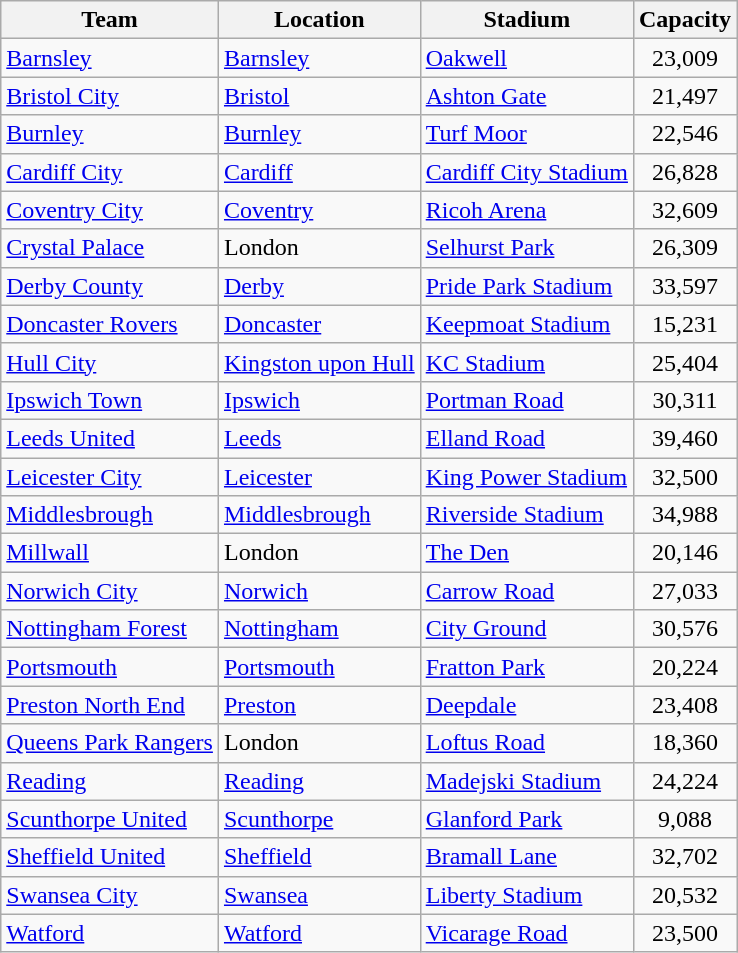<table class="wikitable sortable">
<tr>
<th>Team</th>
<th>Location</th>
<th>Stadium</th>
<th>Capacity</th>
</tr>
<tr>
<td><a href='#'>Barnsley</a></td>
<td><a href='#'>Barnsley</a></td>
<td><a href='#'>Oakwell</a></td>
<td style="text-align:center;">23,009</td>
</tr>
<tr>
<td><a href='#'>Bristol City</a></td>
<td><a href='#'>Bristol</a></td>
<td><a href='#'>Ashton Gate</a></td>
<td style="text-align:center;">21,497</td>
</tr>
<tr>
<td><a href='#'>Burnley</a></td>
<td><a href='#'>Burnley</a></td>
<td><a href='#'>Turf Moor</a></td>
<td style="text-align:center;">22,546</td>
</tr>
<tr>
<td><a href='#'>Cardiff City</a></td>
<td><a href='#'>Cardiff</a></td>
<td><a href='#'>Cardiff City Stadium</a></td>
<td style="text-align:center;">26,828</td>
</tr>
<tr>
<td><a href='#'>Coventry City</a></td>
<td><a href='#'>Coventry</a></td>
<td><a href='#'>Ricoh Arena</a></td>
<td style="text-align:center;">32,609</td>
</tr>
<tr>
<td><a href='#'>Crystal Palace</a></td>
<td>London</td>
<td><a href='#'>Selhurst Park</a></td>
<td style="text-align:center;">26,309</td>
</tr>
<tr>
<td><a href='#'>Derby County</a></td>
<td><a href='#'>Derby</a></td>
<td><a href='#'>Pride Park Stadium</a></td>
<td style="text-align:center;">33,597</td>
</tr>
<tr>
<td><a href='#'>Doncaster Rovers</a></td>
<td><a href='#'>Doncaster</a></td>
<td><a href='#'>Keepmoat Stadium</a></td>
<td style="text-align:center;">15,231</td>
</tr>
<tr>
<td><a href='#'>Hull City</a></td>
<td><a href='#'>Kingston upon Hull</a></td>
<td><a href='#'>KC Stadium</a></td>
<td style="text-align:center;">25,404</td>
</tr>
<tr>
<td><a href='#'>Ipswich Town</a></td>
<td><a href='#'>Ipswich</a></td>
<td><a href='#'>Portman Road</a></td>
<td style="text-align:center;">30,311</td>
</tr>
<tr>
<td><a href='#'>Leeds United</a></td>
<td><a href='#'>Leeds</a></td>
<td><a href='#'>Elland Road</a></td>
<td style="text-align:center;">39,460</td>
</tr>
<tr>
<td><a href='#'>Leicester City</a></td>
<td><a href='#'>Leicester</a></td>
<td><a href='#'>King Power Stadium</a></td>
<td style="text-align:center;">32,500</td>
</tr>
<tr>
<td><a href='#'>Middlesbrough</a></td>
<td><a href='#'>Middlesbrough</a></td>
<td><a href='#'>Riverside Stadium</a></td>
<td style="text-align:center;">34,988</td>
</tr>
<tr>
<td><a href='#'>Millwall</a></td>
<td>London</td>
<td><a href='#'>The Den</a></td>
<td style="text-align:center;">20,146</td>
</tr>
<tr>
<td><a href='#'>Norwich City</a></td>
<td><a href='#'>Norwich</a></td>
<td><a href='#'>Carrow Road</a></td>
<td style="text-align:center;">27,033</td>
</tr>
<tr>
<td><a href='#'>Nottingham Forest</a></td>
<td><a href='#'>Nottingham</a></td>
<td><a href='#'>City Ground</a></td>
<td style="text-align:center;">30,576</td>
</tr>
<tr>
<td><a href='#'>Portsmouth</a></td>
<td><a href='#'>Portsmouth</a></td>
<td><a href='#'>Fratton Park</a></td>
<td style="text-align:center;">20,224</td>
</tr>
<tr>
<td><a href='#'>Preston North End</a></td>
<td><a href='#'>Preston</a></td>
<td><a href='#'>Deepdale</a></td>
<td style="text-align:center;">23,408</td>
</tr>
<tr>
<td><a href='#'>Queens Park Rangers</a></td>
<td>London</td>
<td><a href='#'>Loftus Road</a></td>
<td style="text-align:center;">18,360</td>
</tr>
<tr>
<td><a href='#'>Reading</a></td>
<td><a href='#'>Reading</a></td>
<td><a href='#'>Madejski Stadium</a></td>
<td style="text-align:center;">24,224</td>
</tr>
<tr>
<td><a href='#'>Scunthorpe United</a></td>
<td><a href='#'>Scunthorpe</a></td>
<td><a href='#'>Glanford Park</a></td>
<td style="text-align:center;">9,088</td>
</tr>
<tr>
<td><a href='#'>Sheffield United</a></td>
<td><a href='#'>Sheffield</a></td>
<td><a href='#'>Bramall Lane</a></td>
<td style="text-align:center;">32,702</td>
</tr>
<tr>
<td><a href='#'>Swansea City</a></td>
<td><a href='#'>Swansea</a></td>
<td><a href='#'>Liberty Stadium</a></td>
<td style="text-align:center;">20,532</td>
</tr>
<tr>
<td><a href='#'>Watford</a></td>
<td><a href='#'>Watford</a></td>
<td><a href='#'>Vicarage Road</a></td>
<td style="text-align:center;">23,500</td>
</tr>
</table>
